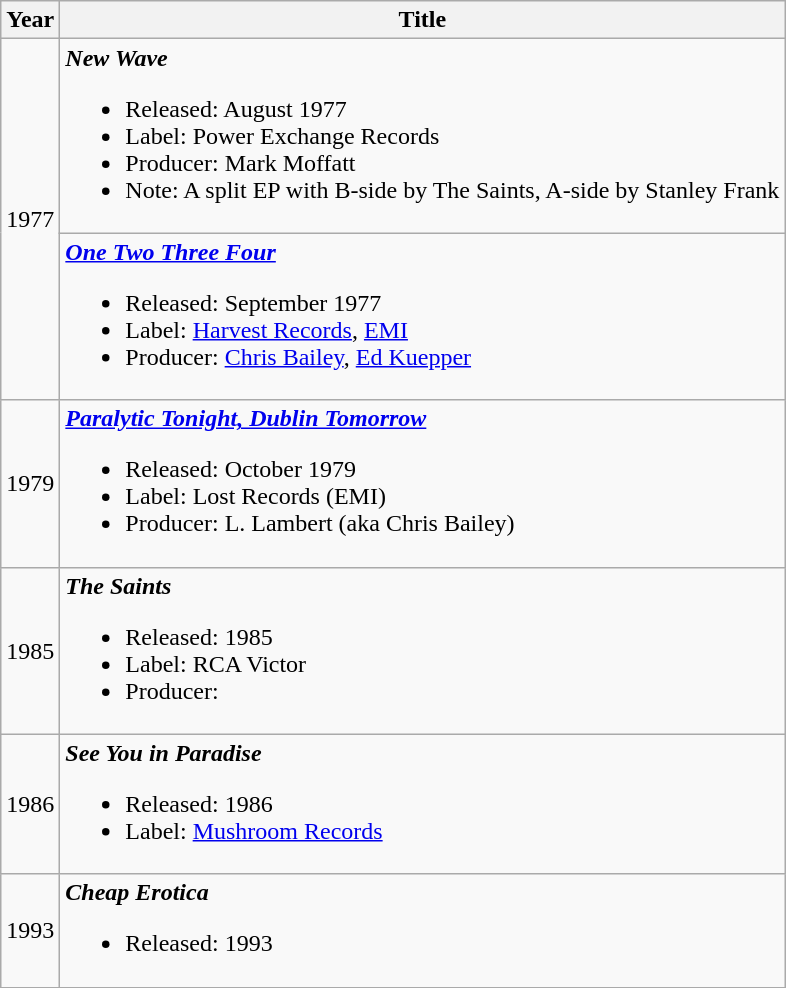<table class="wikitable">
<tr>
<th rowspan="1">Year</th>
<th rowspan="1">Title</th>
</tr>
<tr>
<td align="center" rowspan="2">1977</td>
<td><strong><em>New Wave</em></strong><br><ul><li>Released: August 1977</li><li>Label: Power Exchange Records</li><li>Producer: Mark Moffatt</li><li>Note: A split EP with B-side by The Saints, A-side by Stanley Frank</li></ul></td>
</tr>
<tr>
<td><strong><em><a href='#'>One Two Three Four</a></em></strong><br><ul><li>Released: September 1977</li><li>Label: <a href='#'>Harvest Records</a>, <a href='#'>EMI</a></li><li>Producer: <a href='#'>Chris Bailey</a>, <a href='#'>Ed Kuepper</a></li></ul></td>
</tr>
<tr>
<td align="center">1979</td>
<td><strong><em><a href='#'>Paralytic Tonight, Dublin Tomorrow</a></em></strong><br><ul><li>Released: October 1979</li><li>Label: Lost Records (EMI)</li><li>Producer: L. Lambert (aka Chris Bailey)</li></ul></td>
</tr>
<tr>
<td align="center">1985</td>
<td><strong><em>The Saints</em></strong><br><ul><li>Released: 1985</li><li>Label: RCA Victor</li><li>Producer:</li></ul></td>
</tr>
<tr>
<td align="center">1986</td>
<td><strong><em>See You in Paradise</em></strong><br><ul><li>Released: 1986</li><li>Label: <a href='#'>Mushroom Records</a></li></ul></td>
</tr>
<tr>
<td align="center">1993</td>
<td><strong><em>Cheap Erotica</em></strong><br><ul><li>Released: 1993</li></ul></td>
</tr>
<tr>
</tr>
</table>
